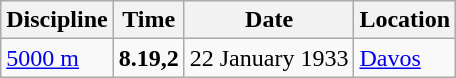<table class='wikitable'>
<tr>
<th>Discipline</th>
<th>Time</th>
<th>Date</th>
<th>Location</th>
</tr>
<tr>
<td><a href='#'>5000 m</a></td>
<td><strong>8.19,2</strong></td>
<td>22 January 1933</td>
<td align=left><a href='#'>Davos</a></td>
</tr>
</table>
